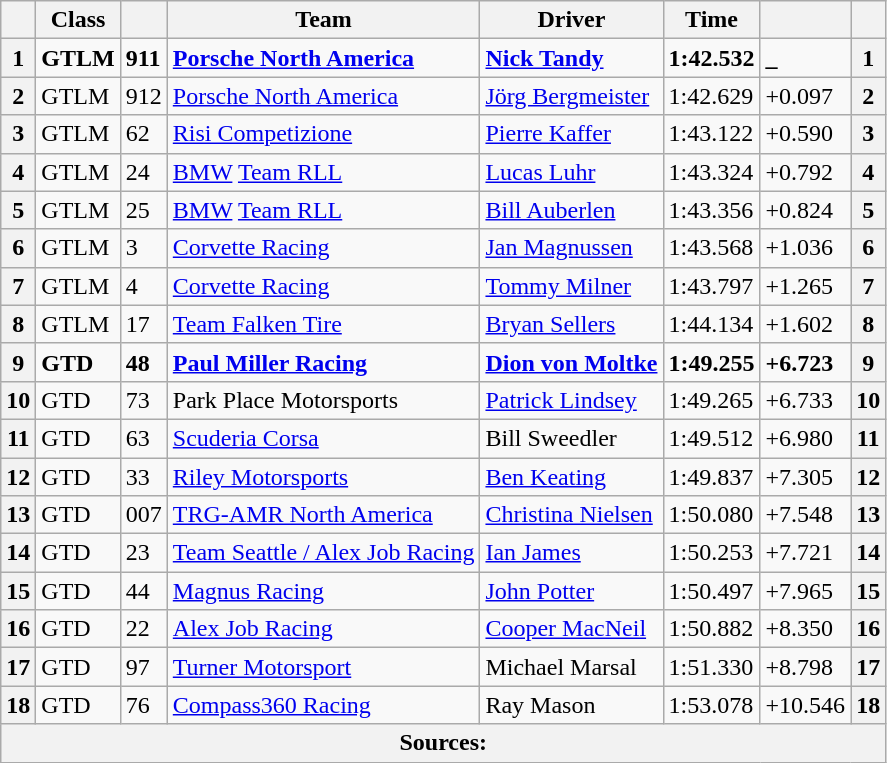<table class="wikitable">
<tr>
<th></th>
<th>Class</th>
<th></th>
<th>Team</th>
<th>Driver</th>
<th>Time</th>
<th></th>
<th></th>
</tr>
<tr>
<th>1</th>
<td><strong>GTLM</strong></td>
<td><strong>911</strong></td>
<td><strong> <a href='#'>Porsche North America</a></strong></td>
<td><strong> <a href='#'>Nick Tandy</a></strong></td>
<td><strong>1:42.532</strong></td>
<td><strong>_</strong></td>
<th>1</th>
</tr>
<tr>
<th>2</th>
<td>GTLM</td>
<td>912</td>
<td> <a href='#'>Porsche North America</a></td>
<td> <a href='#'>Jörg Bergmeister</a></td>
<td>1:42.629</td>
<td>+0.097</td>
<th>2</th>
</tr>
<tr>
<th>3</th>
<td>GTLM</td>
<td>62</td>
<td> <a href='#'>Risi Competizione</a></td>
<td> <a href='#'>Pierre Kaffer</a></td>
<td>1:43.122</td>
<td>+0.590</td>
<th>3</th>
</tr>
<tr>
<th>4</th>
<td>GTLM</td>
<td>24</td>
<td> <a href='#'>BMW</a> <a href='#'>Team RLL</a></td>
<td> <a href='#'>Lucas Luhr</a></td>
<td>1:43.324</td>
<td>+0.792</td>
<th>4</th>
</tr>
<tr>
<th>5</th>
<td>GTLM</td>
<td>25</td>
<td> <a href='#'>BMW</a> <a href='#'>Team RLL</a></td>
<td> <a href='#'>Bill Auberlen</a></td>
<td>1:43.356</td>
<td>+0.824</td>
<th>5</th>
</tr>
<tr>
<th>6</th>
<td>GTLM</td>
<td>3</td>
<td> <a href='#'>Corvette Racing</a></td>
<td> <a href='#'>Jan Magnussen</a></td>
<td>1:43.568</td>
<td>+1.036</td>
<th>6</th>
</tr>
<tr>
<th>7</th>
<td>GTLM</td>
<td>4</td>
<td> <a href='#'>Corvette Racing</a></td>
<td> <a href='#'>Tommy Milner</a></td>
<td>1:43.797</td>
<td>+1.265</td>
<th>7</th>
</tr>
<tr>
<th>8</th>
<td>GTLM</td>
<td>17</td>
<td> <a href='#'>Team Falken Tire</a></td>
<td> <a href='#'>Bryan Sellers</a></td>
<td>1:44.134</td>
<td>+1.602</td>
<th>8</th>
</tr>
<tr>
<th>9</th>
<td><strong>GTD</strong></td>
<td><strong>48</strong></td>
<td><strong> <a href='#'>Paul Miller Racing</a></strong></td>
<td><strong> <a href='#'>Dion von Moltke</a></strong></td>
<td><strong>1:49.255</strong></td>
<td><strong>+6.723</strong></td>
<th>9</th>
</tr>
<tr>
<th>10</th>
<td>GTD</td>
<td>73</td>
<td> Park Place Motorsports</td>
<td> <a href='#'>Patrick Lindsey</a></td>
<td>1:49.265</td>
<td>+6.733</td>
<th>10</th>
</tr>
<tr>
<th>11</th>
<td>GTD</td>
<td>63</td>
<td> <a href='#'>Scuderia Corsa</a></td>
<td> Bill Sweedler</td>
<td>1:49.512</td>
<td>+6.980</td>
<th>11</th>
</tr>
<tr>
<th>12</th>
<td>GTD</td>
<td>33</td>
<td> <a href='#'>Riley Motorsports</a></td>
<td> <a href='#'>Ben Keating</a></td>
<td>1:49.837</td>
<td>+7.305</td>
<th>12</th>
</tr>
<tr>
<th>13</th>
<td>GTD</td>
<td>007</td>
<td> <a href='#'>TRG-AMR North America</a></td>
<td> <a href='#'>Christina Nielsen</a></td>
<td>1:50.080</td>
<td>+7.548</td>
<th>13</th>
</tr>
<tr>
<th>14</th>
<td>GTD</td>
<td>23</td>
<td> <a href='#'>Team Seattle / Alex Job Racing</a></td>
<td> <a href='#'>Ian James</a></td>
<td>1:50.253</td>
<td>+7.721</td>
<th>14</th>
</tr>
<tr>
<th>15</th>
<td>GTD</td>
<td>44</td>
<td> <a href='#'>Magnus Racing</a></td>
<td> <a href='#'>John Potter</a></td>
<td>1:50.497</td>
<td>+7.965</td>
<th>15</th>
</tr>
<tr>
<th>16</th>
<td>GTD</td>
<td>22</td>
<td> <a href='#'>Alex Job Racing</a></td>
<td> <a href='#'>Cooper MacNeil</a></td>
<td>1:50.882</td>
<td>+8.350</td>
<th>16</th>
</tr>
<tr>
<th>17</th>
<td>GTD</td>
<td>97</td>
<td> <a href='#'>Turner Motorsport</a></td>
<td> Michael Marsal</td>
<td>1:51.330</td>
<td>+8.798</td>
<th>17</th>
</tr>
<tr>
<th>18</th>
<td>GTD</td>
<td>76</td>
<td> <a href='#'>Compass360 Racing</a></td>
<td> Ray Mason</td>
<td>1:53.078</td>
<td>+10.546</td>
<th>18</th>
</tr>
<tr>
<th colspan="8">Sources:</th>
</tr>
</table>
